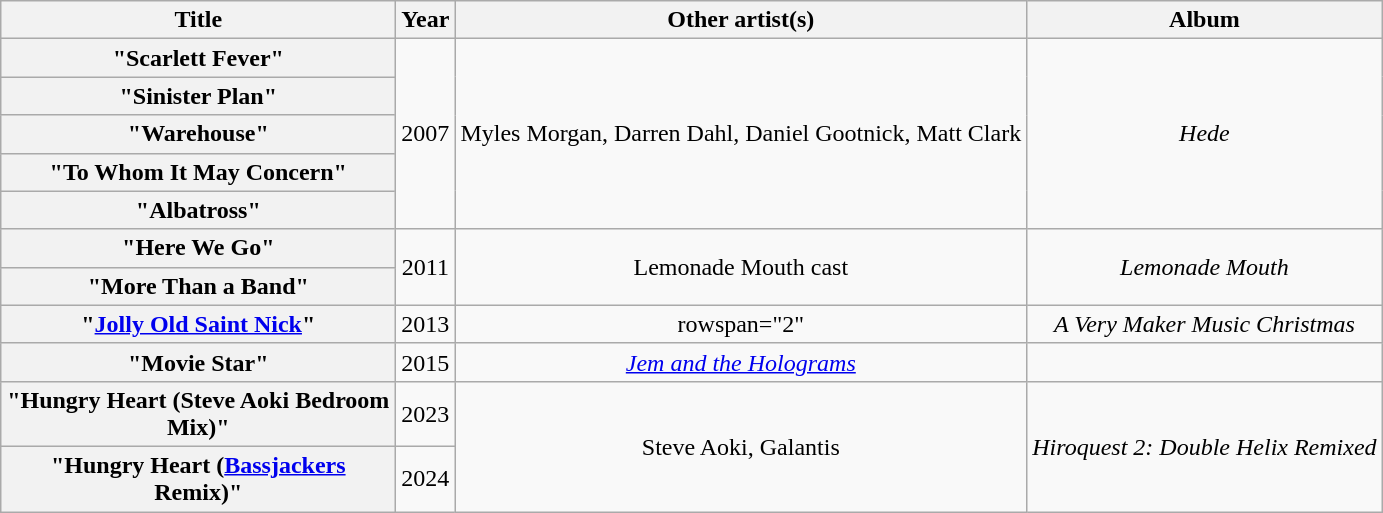<table class="wikitable plainrowheaders" style="text-align:center;" border="1">
<tr>
<th scope="col" style="width:16em;">Title</th>
<th scope="col">Year</th>
<th scope="col">Other artist(s)</th>
<th scope="col">Album</th>
</tr>
<tr>
<th scope="row">"Scarlett Fever"</th>
<td rowspan="5">2007</td>
<td rowspan="5">Myles Morgan, Darren Dahl, Daniel Gootnick, Matt Clark</td>
<td rowspan="5"><em>Hede</em></td>
</tr>
<tr>
<th scope="row">"Sinister Plan"</th>
</tr>
<tr>
<th scope="row">"Warehouse"</th>
</tr>
<tr>
<th scope="row">"To Whom It May Concern"</th>
</tr>
<tr>
<th scope="row">"Albatross"</th>
</tr>
<tr>
<th scope="row">"Here We Go"</th>
<td rowspan="2">2011</td>
<td rowspan="2">Lemonade Mouth cast</td>
<td rowspan="2"><em>Lemonade Mouth</em></td>
</tr>
<tr>
<th scope="row">"More Than a Band"</th>
</tr>
<tr>
<th scope="row">"<a href='#'>Jolly Old Saint Nick</a>"</th>
<td>2013</td>
<td>rowspan="2" </td>
<td><em>A Very Maker Music Christmas</em></td>
</tr>
<tr>
<th scope="row">"Movie Star"</th>
<td>2015</td>
<td><em><a href='#'>Jem and the Holograms</a></em></td>
</tr>
<tr>
<th scope="row">"Hungry Heart (Steve Aoki Bedroom Mix)"</th>
<td>2023</td>
<td rowspan="2">Steve Aoki, Galantis</td>
<td rowspan="2"><em>Hiroquest 2: Double Helix Remixed</em></td>
</tr>
<tr>
<th scope="row">"Hungry Heart (<a href='#'>Bassjackers</a> Remix)"</th>
<td>2024</td>
</tr>
</table>
